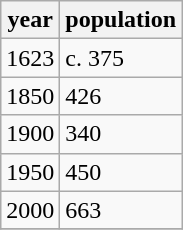<table class="wikitable">
<tr>
<th>year</th>
<th>population</th>
</tr>
<tr>
<td>1623</td>
<td>c. 375</td>
</tr>
<tr>
<td>1850</td>
<td>426</td>
</tr>
<tr>
<td>1900</td>
<td>340</td>
</tr>
<tr>
<td>1950</td>
<td>450</td>
</tr>
<tr>
<td>2000</td>
<td>663</td>
</tr>
<tr>
</tr>
</table>
